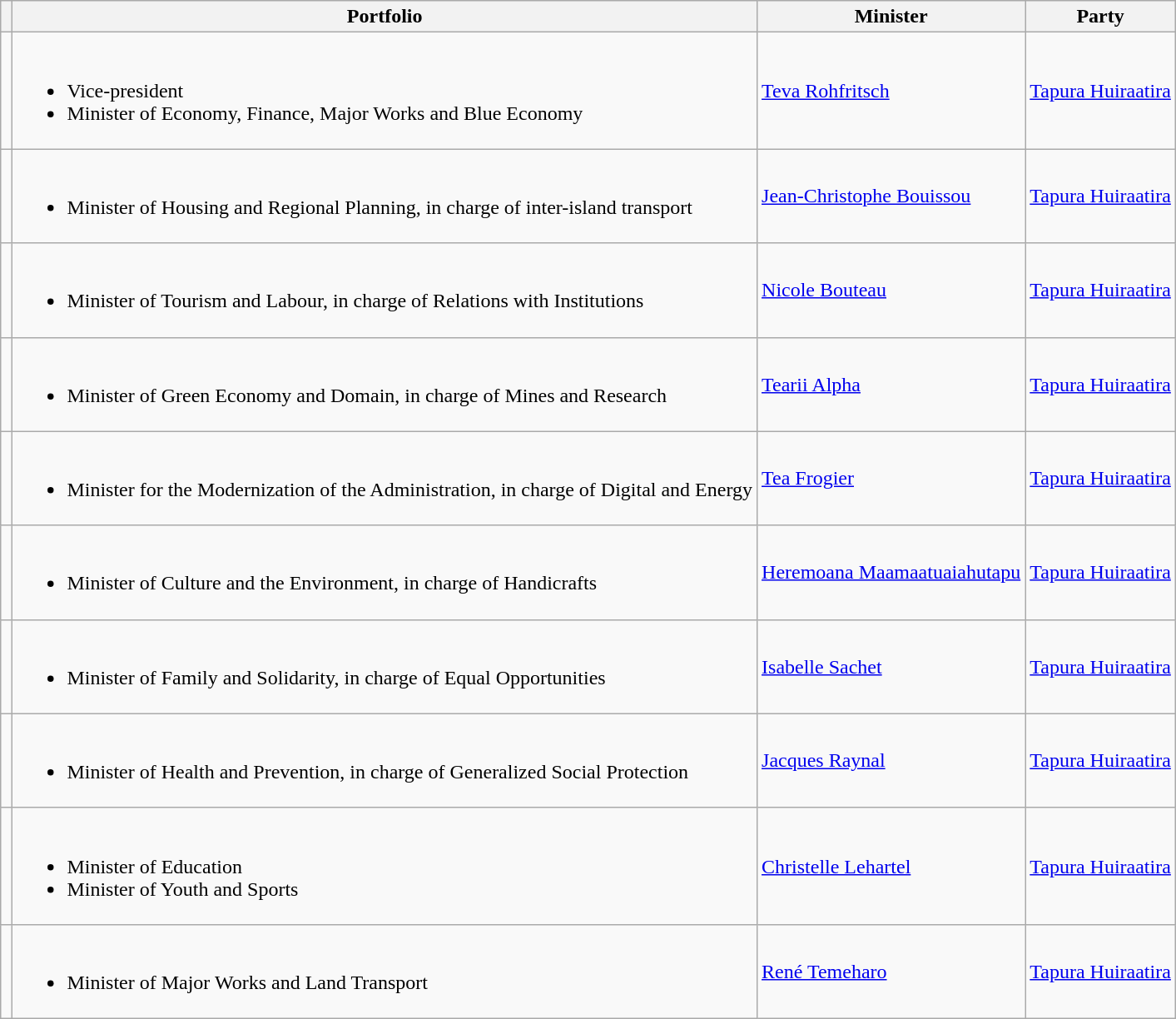<table class="wikitable">
<tr>
<th width="1%"></th>
<th>Portfolio</th>
<th>Minister</th>
<th>Party</th>
</tr>
<tr>
<td bgcolor=></td>
<td><br><ul><li>Vice-president</li><li>Minister of Economy, Finance, Major Works and Blue Economy</li></ul></td>
<td><a href='#'>Teva Rohfritsch</a></td>
<td><a href='#'>Tapura Huiraatira</a></td>
</tr>
<tr>
<td bgcolor=></td>
<td><br><ul><li>Minister of Housing and Regional Planning, in charge of inter-island transport</li></ul></td>
<td><a href='#'>Jean-Christophe Bouissou</a></td>
<td><a href='#'>Tapura Huiraatira</a></td>
</tr>
<tr>
<td bgcolor=></td>
<td><br><ul><li>Minister of Tourism and Labour, in charge of Relations with Institutions</li></ul></td>
<td><a href='#'>Nicole Bouteau</a></td>
<td><a href='#'>Tapura Huiraatira</a></td>
</tr>
<tr>
<td bgcolor=></td>
<td><br><ul><li>Minister of Green Economy and Domain, in charge of Mines and Research</li></ul></td>
<td><a href='#'>Tearii Alpha</a></td>
<td><a href='#'>Tapura Huiraatira</a></td>
</tr>
<tr>
<td bgcolor=></td>
<td><br><ul><li>Minister for the Modernization of the Administration, in charge of Digital and Energy</li></ul></td>
<td><a href='#'>Tea Frogier</a></td>
<td><a href='#'>Tapura Huiraatira</a></td>
</tr>
<tr>
<td bgcolor=></td>
<td><br><ul><li>Minister of Culture and the Environment, in charge of Handicrafts</li></ul></td>
<td><a href='#'>Heremoana Maamaatuaiahutapu</a></td>
<td><a href='#'>Tapura Huiraatira</a></td>
</tr>
<tr>
<td bgcolor=></td>
<td><br><ul><li>Minister of Family and Solidarity, in charge of Equal Opportunities</li></ul></td>
<td><a href='#'>Isabelle Sachet</a></td>
<td><a href='#'>Tapura Huiraatira</a></td>
</tr>
<tr>
<td bgcolor=></td>
<td><br><ul><li>Minister of Health and Prevention, in charge of Generalized Social Protection</li></ul></td>
<td><a href='#'>Jacques Raynal</a></td>
<td><a href='#'>Tapura Huiraatira</a></td>
</tr>
<tr>
<td bgcolor=></td>
<td><br><ul><li>Minister of Education</li><li>Minister of Youth and Sports</li></ul></td>
<td><a href='#'>Christelle Lehartel</a></td>
<td><a href='#'>Tapura Huiraatira</a></td>
</tr>
<tr>
<td bgcolor=></td>
<td><br><ul><li>Minister of Major Works and Land Transport</li></ul></td>
<td><a href='#'>René Temeharo</a></td>
<td><a href='#'>Tapura Huiraatira</a></td>
</tr>
</table>
